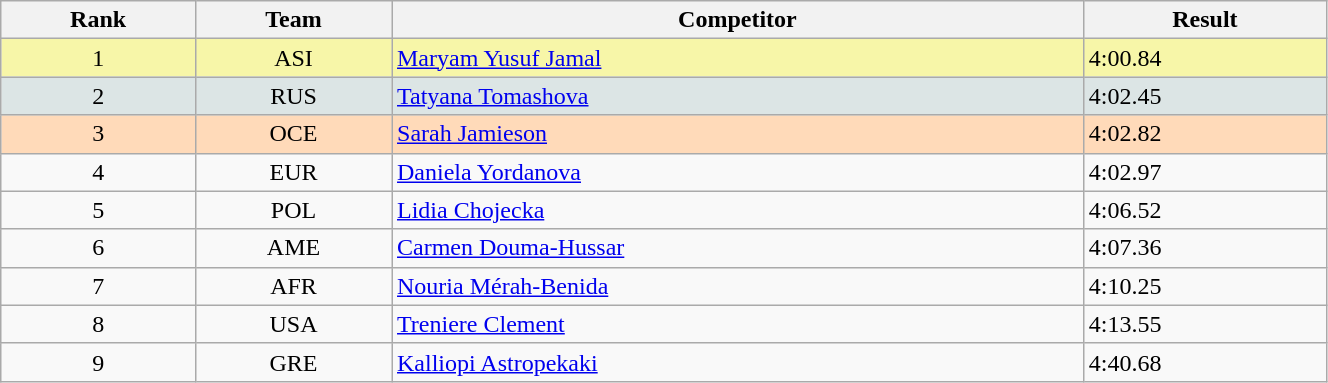<table class="wikitable" width=70% style=text-align:center>
<tr>
<th>Rank</th>
<th>Team</th>
<th>Competitor</th>
<th>Result</th>
</tr>
<tr bgcolor="#F7F6A8">
<td>1</td>
<td>ASI</td>
<td align="left"><a href='#'>Maryam Yusuf Jamal</a></td>
<td align="left">4:00.84</td>
</tr>
<tr bgcolor="#DCE5E5">
<td>2</td>
<td>RUS</td>
<td align="left"><a href='#'>Tatyana Tomashova</a></td>
<td align="left">4:02.45</td>
</tr>
<tr bgcolor="#FFDAB9">
<td>3</td>
<td>OCE</td>
<td align="left"><a href='#'>Sarah Jamieson</a></td>
<td align="left">4:02.82</td>
</tr>
<tr>
<td>4</td>
<td>EUR</td>
<td align="left"><a href='#'>Daniela Yordanova</a></td>
<td align="left">4:02.97</td>
</tr>
<tr>
<td>5</td>
<td>POL</td>
<td align="left"><a href='#'>Lidia Chojecka</a></td>
<td align="left">4:06.52</td>
</tr>
<tr>
<td>6</td>
<td>AME</td>
<td align="left"><a href='#'>Carmen Douma-Hussar</a></td>
<td align="left">4:07.36</td>
</tr>
<tr>
<td>7</td>
<td>AFR</td>
<td align="left"><a href='#'>Nouria Mérah-Benida</a></td>
<td align="left">4:10.25</td>
</tr>
<tr>
<td>8</td>
<td>USA</td>
<td align="left"><a href='#'>Treniere Clement</a></td>
<td align="left">4:13.55</td>
</tr>
<tr>
<td>9</td>
<td>GRE</td>
<td align="left"><a href='#'>Kalliopi Astropekaki</a></td>
<td align="left">4:40.68</td>
</tr>
</table>
